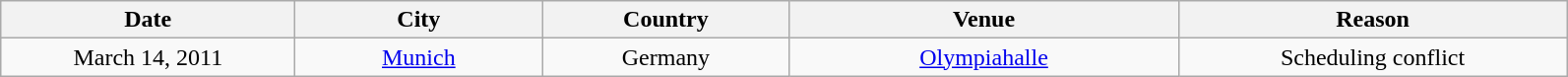<table class="wikitable" style="text-align:center;">
<tr>
<th scope="col" style="width:12em;">Date</th>
<th scope="col" style="width:10em;">City</th>
<th scope="col" style="width:10em;">Country</th>
<th scope="col" style="width:16em;">Venue</th>
<th scope="col" style="width:16em;">Reason</th>
</tr>
<tr>
<td>March 14, 2011</td>
<td><a href='#'>Munich</a></td>
<td>Germany</td>
<td><a href='#'>Olympiahalle</a></td>
<td>Scheduling conflict</td>
</tr>
</table>
